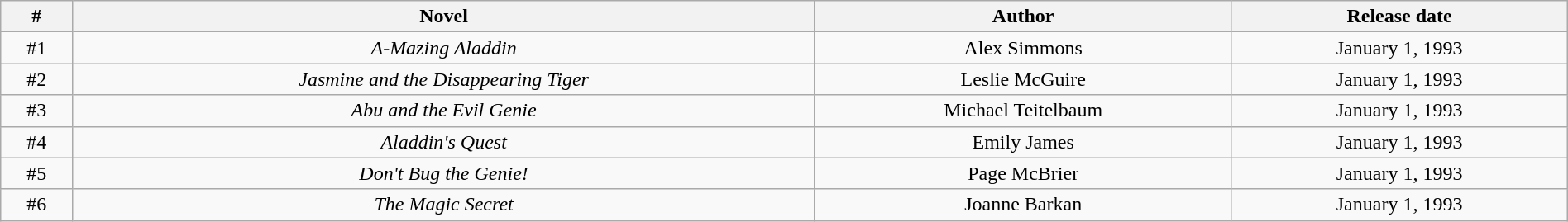<table class="wikitable sortable" width="100%" border="1" style="font-size: 100%; text-align:center">
<tr>
<th>#</th>
<th>Novel</th>
<th>Author</th>
<th>Release date</th>
</tr>
<tr>
<td>#1</td>
<td><em>A-Mazing Aladdin</em></td>
<td>Alex Simmons</td>
<td>January 1, 1993</td>
</tr>
<tr>
<td>#2</td>
<td><em>Jasmine and the Disappearing Tiger</em></td>
<td>Leslie McGuire</td>
<td>January 1, 1993</td>
</tr>
<tr>
<td>#3</td>
<td><em>Abu and the Evil Genie</em></td>
<td>Michael Teitelbaum</td>
<td>January 1, 1993</td>
</tr>
<tr>
<td>#4</td>
<td><em>Aladdin's Quest</em></td>
<td>Emily James</td>
<td>January 1, 1993</td>
</tr>
<tr>
<td>#5</td>
<td><em>Don't Bug the Genie!</em></td>
<td>Page McBrier</td>
<td>January 1, 1993</td>
</tr>
<tr>
<td>#6</td>
<td><em>The Magic Secret</em></td>
<td>Joanne Barkan</td>
<td>January 1, 1993</td>
</tr>
</table>
